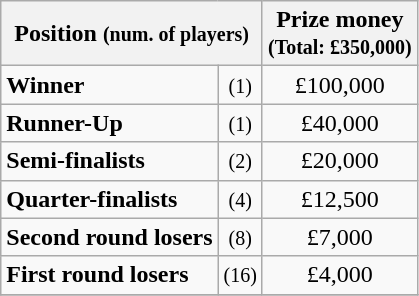<table class="wikitable">
<tr>
<th colspan=2>Position <small>(num. of players)</small></th>
<th>Prize money<br><small>(Total: £350,000)</small></th>
</tr>
<tr>
<td><strong>Winner</strong></td>
<td align=center><small>(1)</small></td>
<td align=center>£100,000</td>
</tr>
<tr>
<td><strong>Runner-Up</strong></td>
<td align=center><small>(1)</small></td>
<td align=center>£40,000</td>
</tr>
<tr>
<td><strong>Semi-finalists</strong></td>
<td align=center><small>(2)</small></td>
<td align=center>£20,000</td>
</tr>
<tr>
<td><strong>Quarter-finalists</strong></td>
<td align=center><small>(4)</small></td>
<td align=center>£12,500</td>
</tr>
<tr>
<td><strong>Second round losers</strong></td>
<td align=center><small>(8)</small></td>
<td align=center>£7,000</td>
</tr>
<tr>
<td><strong>First round losers</strong></td>
<td align=center><small>(16)</small></td>
<td align=center>£4,000</td>
</tr>
<tr>
</tr>
</table>
